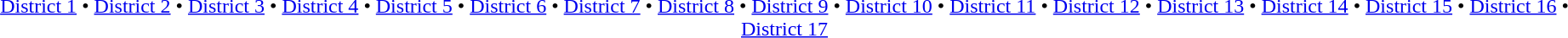<table id=toc class=toc summary=Contents>
<tr>
<td align=center><br><a href='#'>District 1</a> • <a href='#'>District 2</a> • <a href='#'>District 3</a> • <a href='#'>District 4</a> • <a href='#'>District 5</a> • <a href='#'>District 6</a> • <a href='#'>District 7</a> • <a href='#'>District 8</a> • <a href='#'>District 9</a> • <a href='#'>District 10</a> • <a href='#'>District 11</a> • <a href='#'>District 12</a> • <a href='#'>District 13</a>  • <a href='#'>District 14</a> •  <a href='#'>District 15</a> • <a href='#'>District 16</a> • <a href='#'>District 17</a></td>
</tr>
</table>
